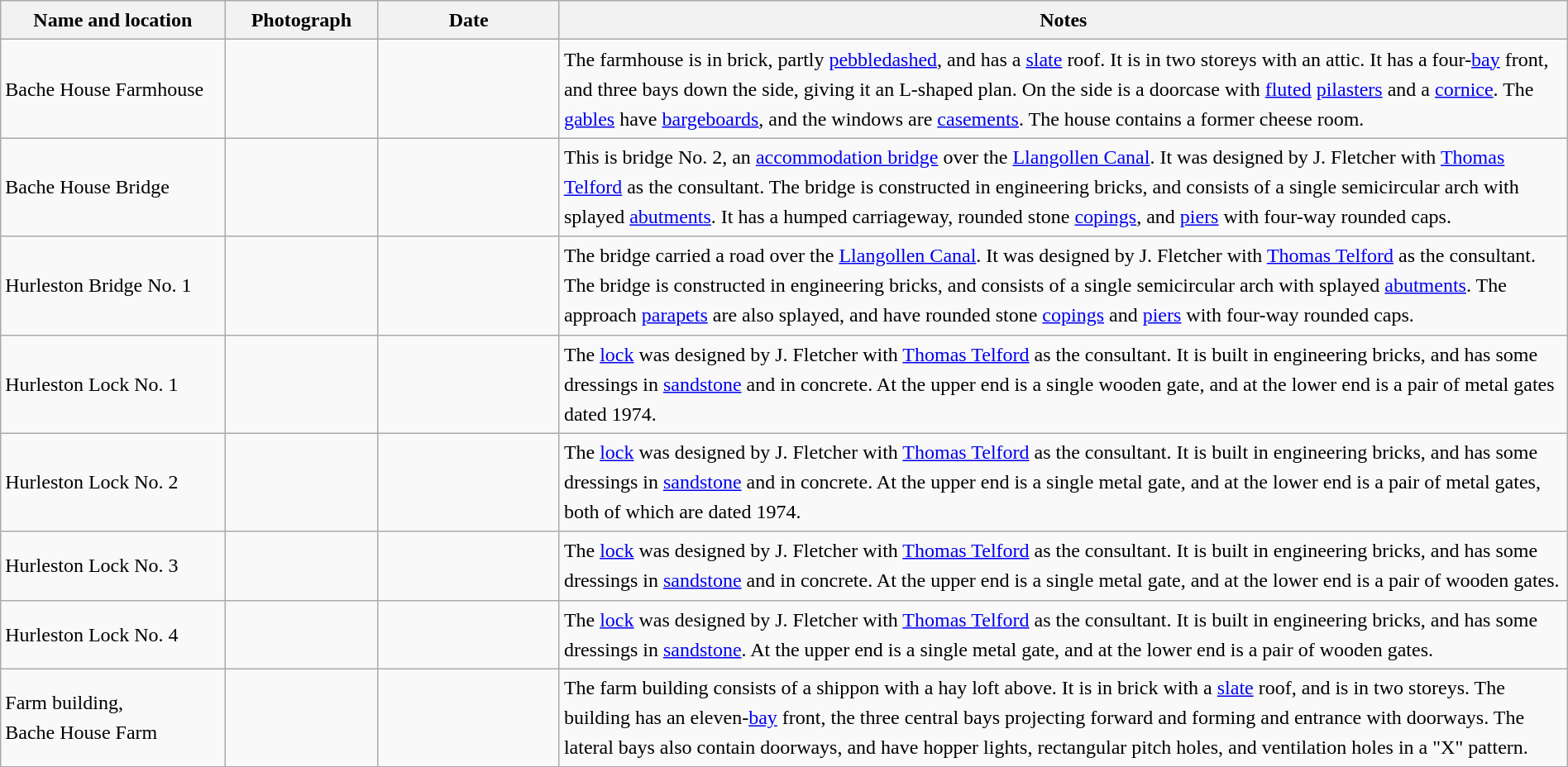<table class="wikitable sortable plainrowheaders" style="width:100%;border:0px;text-align:left;line-height:150%;">
<tr>
<th scope="col" style="width:150px">Name and location</th>
<th scope="col" style="width:100px" class="unsortable">Photograph</th>
<th scope="col" style="width:120px">Date</th>
<th scope="col" style="width:700px" class="unsortable">Notes</th>
</tr>
<tr>
<td>Bache House Farmhouse<br><small></small></td>
<td></td>
<td align="center"></td>
<td>The farmhouse is in brick, partly <a href='#'>pebbledashed</a>, and has a <a href='#'>slate</a> roof. It is in two storeys with an attic. It has a four-<a href='#'>bay</a> front, and three bays down the side, giving it an L-shaped plan. On the side is a doorcase with <a href='#'>fluted</a> <a href='#'>pilasters</a> and a <a href='#'>cornice</a>. The <a href='#'>gables</a> have <a href='#'>bargeboards</a>, and the windows are <a href='#'>casements</a>. The house contains a former cheese room.</td>
</tr>
<tr>
<td>Bache House Bridge<br><small></small></td>
<td></td>
<td align="center"></td>
<td>This is bridge No. 2, an <a href='#'>accommodation bridge</a> over the <a href='#'>Llangollen Canal</a>. It was designed by J. Fletcher with <a href='#'>Thomas Telford</a> as the consultant. The bridge is constructed in engineering bricks, and consists of a single semicircular arch with splayed <a href='#'>abutments</a>. It has a humped carriageway, rounded stone <a href='#'>copings</a>, and <a href='#'>piers</a> with four-way rounded caps.</td>
</tr>
<tr>
<td>Hurleston Bridge No. 1<br><small></small></td>
<td></td>
<td align="center"></td>
<td>The bridge carried a road over the <a href='#'>Llangollen Canal</a>. It was designed by J. Fletcher with <a href='#'>Thomas Telford</a> as the consultant. The bridge is constructed in engineering bricks, and consists of a single semicircular arch with splayed <a href='#'>abutments</a>. The approach <a href='#'>parapets</a> are also splayed, and have rounded stone <a href='#'>copings</a> and <a href='#'>piers</a> with four-way rounded caps.</td>
</tr>
<tr>
<td>Hurleston Lock No. 1<br><small></small></td>
<td></td>
<td align="center"></td>
<td>The <a href='#'>lock</a> was designed by J. Fletcher with <a href='#'>Thomas Telford</a> as the consultant. It is built in engineering bricks, and has some dressings in <a href='#'>sandstone</a> and in concrete. At the upper end is a single wooden gate, and at the lower end is a pair of metal gates dated 1974.</td>
</tr>
<tr>
<td>Hurleston Lock No. 2<br><small></small></td>
<td></td>
<td align="center"></td>
<td>The <a href='#'>lock</a> was designed by J. Fletcher with <a href='#'>Thomas Telford</a> as the consultant. It is built in engineering bricks, and has some dressings in <a href='#'>sandstone</a> and in concrete. At the upper end is a single metal gate, and at the lower end is a pair of metal gates, both of which are dated 1974.</td>
</tr>
<tr>
<td>Hurleston Lock No. 3<br><small></small></td>
<td></td>
<td align="center"></td>
<td>The <a href='#'>lock</a> was designed by J. Fletcher with <a href='#'>Thomas Telford</a> as the consultant. It is built in engineering bricks, and has some dressings in <a href='#'>sandstone</a> and in concrete. At the upper end is a single metal gate, and at the lower end is a pair of wooden gates.</td>
</tr>
<tr>
<td>Hurleston Lock No. 4<br><small></small></td>
<td></td>
<td align="center"></td>
<td>The <a href='#'>lock</a> was designed by J. Fletcher with <a href='#'>Thomas Telford</a> as the consultant. It is built in engineering bricks, and has some dressings in <a href='#'>sandstone</a>. At the upper end is a single metal gate, and at the lower end is a pair of wooden gates.</td>
</tr>
<tr>
<td>Farm building,<br>Bache House Farm<br><small></small></td>
<td></td>
<td align="center"></td>
<td>The farm building consists of a shippon with a hay loft above. It is in brick with a <a href='#'>slate</a> roof, and is in two storeys. The building has an eleven-<a href='#'>bay</a> front, the three central bays projecting forward and forming and entrance with doorways. The lateral bays also contain doorways, and have hopper lights, rectangular pitch holes, and ventilation holes in a "X" pattern.</td>
</tr>
<tr>
</tr>
</table>
